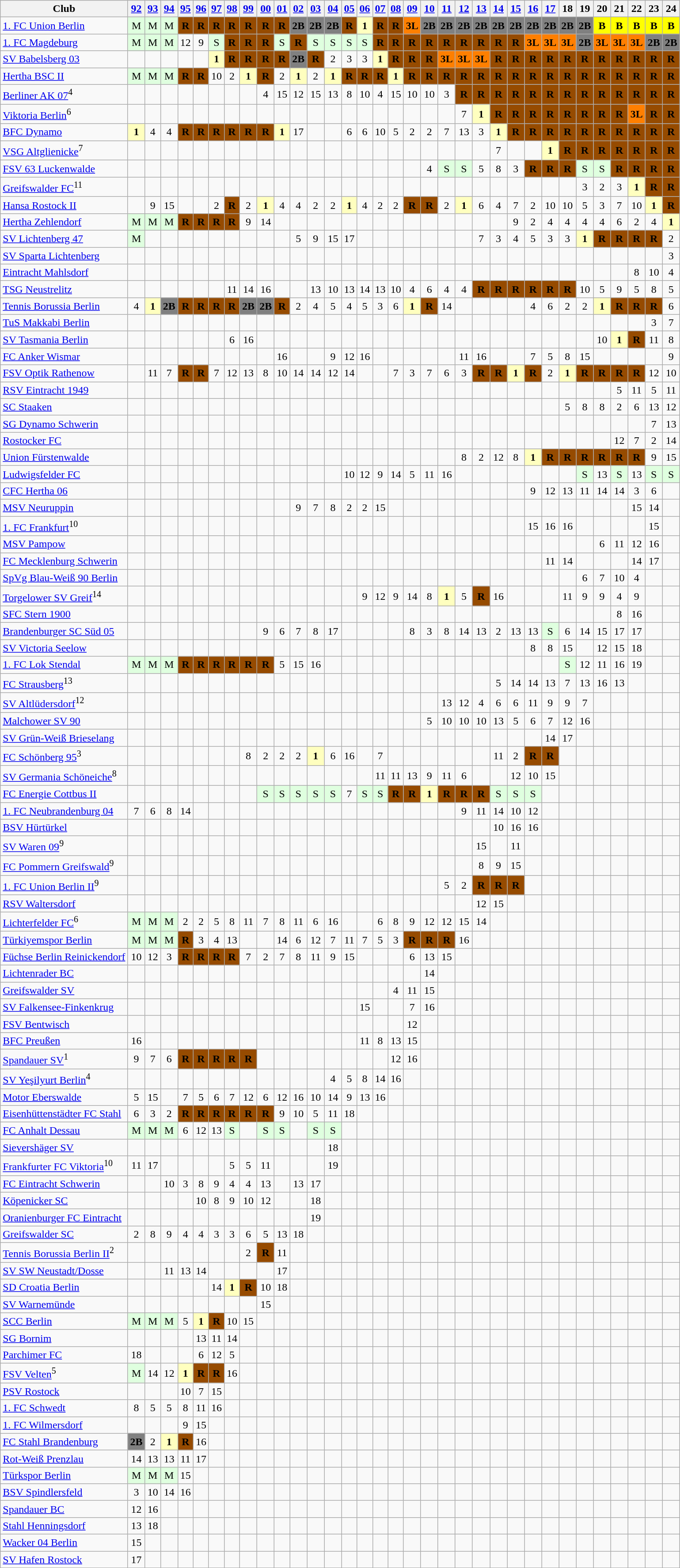<table class="wikitable">
<tr>
<th>Club</th>
<th><a href='#'>92</a></th>
<th><a href='#'>93</a></th>
<th><a href='#'>94</a></th>
<th><a href='#'>95</a></th>
<th><a href='#'>96</a></th>
<th><a href='#'>97</a></th>
<th><a href='#'>98</a></th>
<th><a href='#'>99</a></th>
<th><a href='#'>00</a></th>
<th><a href='#'>01</a></th>
<th><a href='#'>02</a></th>
<th><a href='#'>03</a></th>
<th><a href='#'>04</a></th>
<th><a href='#'>05</a></th>
<th><a href='#'>06</a></th>
<th><a href='#'>07</a></th>
<th><a href='#'>08</a></th>
<th><a href='#'>09</a></th>
<th><a href='#'>10</a></th>
<th><a href='#'>11</a></th>
<th><a href='#'>12</a></th>
<th><a href='#'>13</a></th>
<th><a href='#'>14</a></th>
<th><a href='#'>15</a></th>
<th><a href='#'>16</a></th>
<th><a href='#'>17</a></th>
<th>18</th>
<th>19</th>
<th>20</th>
<th>21</th>
<th>22</th>
<th>23</th>
<th>24</th>
</tr>
<tr align="center">
<td align="left"><a href='#'>1. FC Union Berlin</a></td>
<td style="background:#dfffdf">M</td>
<td style="background:#dfffdf">M</td>
<td style="background:#dfffdf">M</td>
<td style="background:#964B00"><strong>R</strong></td>
<td style="background:#964B00"><strong>R</strong></td>
<td style="background:#964B00"><strong>R</strong></td>
<td style="background:#964B00"><strong>R</strong></td>
<td style="background:#964B00"><strong>R</strong></td>
<td style="background:#964B00"><strong>R</strong></td>
<td style="background:#964B00"><strong>R</strong></td>
<td style="background:#808080"><strong>2B</strong></td>
<td style="background:#808080"><strong>2B</strong></td>
<td style="background:#808080"><strong>2B</strong></td>
<td style="background:#964B00"><strong>R</strong></td>
<td style="background:#ffffbf"><strong>1</strong></td>
<td style="background:#964B00"><strong>R</strong></td>
<td style="background:#964B00"><strong>R</strong></td>
<td style="background:#FF7F00"><strong>3L</strong></td>
<td style="background:#808080"><strong>2B</strong></td>
<td style="background:#808080"><strong>2B</strong></td>
<td style="background:#808080"><strong>2B</strong></td>
<td style="background:#808080"><strong>2B</strong></td>
<td style="background:#808080"><strong>2B</strong></td>
<td style="background:#808080"><strong>2B</strong></td>
<td style="background:#808080"><strong>2B</strong></td>
<td style="background:#808080"><strong>2B</strong></td>
<td style="background:#808080"><strong>2B</strong></td>
<td style="background:#808080"><strong>2B</strong></td>
<td style="background:#FFFF00"><strong>B</strong></td>
<td style="background:#FFFF00"><strong>B</strong></td>
<td style="background:#FFFF00"><strong>B</strong></td>
<td style="background:#FFFF00"><strong>B</strong></td>
<td style="background:#FFFF00"><strong>B</strong></td>
</tr>
<tr align="center">
<td align="left"><a href='#'>1. FC Magdeburg</a></td>
<td style="background:#dfffdf">M</td>
<td style="background:#dfffdf">M</td>
<td style="background:#dfffdf">M</td>
<td>12</td>
<td>9</td>
<td style="background:#dfffdf">S</td>
<td style="background:#964B00"><strong>R</strong></td>
<td style="background:#964B00"><strong>R</strong></td>
<td style="background:#964B00"><strong>R</strong></td>
<td style="background:#dfffdf">S</td>
<td style="background:#964B00"><strong>R</strong></td>
<td style="background:#dfffdf">S</td>
<td style="background:#dfffdf">S</td>
<td style="background:#dfffdf">S</td>
<td style="background:#dfffdf">S</td>
<td style="background:#964B00"><strong>R</strong></td>
<td style="background:#964B00"><strong>R</strong></td>
<td style="background:#964B00"><strong>R</strong></td>
<td style="background:#964B00"><strong>R</strong></td>
<td style="background:#964B00"><strong>R</strong></td>
<td style="background:#964B00"><strong>R</strong></td>
<td style="background:#964B00"><strong>R</strong></td>
<td style="background:#964B00"><strong>R</strong></td>
<td style="background:#964B00"><strong>R</strong></td>
<td style="background:#FF7F00"><strong>3L</strong></td>
<td style="background:#FF7F00"><strong>3L</strong></td>
<td style="background:#FF7F00"><strong>3L</strong></td>
<td style="background:#808080"><strong>2B</strong></td>
<td style="background:#FF7F00"><strong>3L</strong></td>
<td style="background:#FF7F00"><strong>3L</strong></td>
<td style="background:#FF7F00"><strong>3L</strong></td>
<td style="background:#808080"><strong>2B</strong></td>
<td style="background:#808080"><strong>2B</strong></td>
</tr>
<tr align="center">
<td align="left"><a href='#'>SV Babelsberg 03</a></td>
<td></td>
<td></td>
<td></td>
<td></td>
<td></td>
<td style="background:#ffffbf"><strong>1</strong></td>
<td style="background:#964B00"><strong>R</strong></td>
<td style="background:#964B00"><strong>R</strong></td>
<td style="background:#964B00"><strong>R</strong></td>
<td style="background:#964B00"><strong>R</strong></td>
<td style="background:#808080"><strong>2B</strong></td>
<td style="background:#964B00"><strong>R</strong></td>
<td>2</td>
<td>3</td>
<td>3</td>
<td style="background:#ffffbf"><strong>1</strong></td>
<td style="background:#964B00"><strong>R</strong></td>
<td style="background:#964B00"><strong>R</strong></td>
<td style="background:#964B00"><strong>R</strong></td>
<td style="background:#FF7F00"><strong>3L</strong></td>
<td style="background:#FF7F00"><strong>3L</strong></td>
<td style="background:#FF7F00"><strong>3L</strong></td>
<td style="background:#964B00"><strong>R</strong></td>
<td style="background:#964B00"><strong>R</strong></td>
<td style="background:#964B00"><strong>R</strong></td>
<td style="background:#964B00"><strong>R</strong></td>
<td style="background:#964B00"><strong>R</strong></td>
<td style="background:#964B00"><strong>R</strong></td>
<td style="background:#964B00"><strong>R</strong></td>
<td style="background:#964B00"><strong>R</strong></td>
<td style="background:#964B00"><strong>R</strong></td>
<td style="background:#964B00"><strong>R</strong></td>
<td style="background:#964B00"><strong>R</strong></td>
</tr>
<tr align="center">
<td align="left"><a href='#'>Hertha BSC II</a></td>
<td style="background:#dfffdf">M</td>
<td style="background:#dfffdf">M</td>
<td style="background:#dfffdf">M</td>
<td style="background:#964B00"><strong>R</strong></td>
<td style="background:#964B00"><strong>R</strong></td>
<td>10</td>
<td>2</td>
<td style="background:#ffffbf"><strong>1</strong></td>
<td style="background:#964B00"><strong>R</strong></td>
<td>2</td>
<td style="background:#ffffbf"><strong>1</strong></td>
<td>2</td>
<td style="background:#ffffbf"><strong>1</strong></td>
<td style="background:#964B00"><strong>R</strong></td>
<td style="background:#964B00"><strong>R</strong></td>
<td style="background:#964B00"><strong>R</strong></td>
<td style="background:#ffffbf"><strong>1</strong></td>
<td style="background:#964B00"><strong>R</strong></td>
<td style="background:#964B00"><strong>R</strong></td>
<td style="background:#964B00"><strong>R</strong></td>
<td style="background:#964B00"><strong>R</strong></td>
<td style="background:#964B00"><strong>R</strong></td>
<td style="background:#964B00"><strong>R</strong></td>
<td style="background:#964B00"><strong>R</strong></td>
<td style="background:#964B00"><strong>R</strong></td>
<td style="background:#964B00"><strong>R</strong></td>
<td style="background:#964B00"><strong>R</strong></td>
<td style="background:#964B00"><strong>R</strong></td>
<td style="background:#964B00"><strong>R</strong></td>
<td style="background:#964B00"><strong>R</strong></td>
<td style="background:#964B00"><strong>R</strong></td>
<td style="background:#964B00"><strong>R</strong></td>
<td style="background:#964B00"><strong>R</strong></td>
</tr>
<tr align="center">
<td align="left"><a href='#'>Berliner AK 07</a><sup>4</sup></td>
<td></td>
<td></td>
<td></td>
<td></td>
<td></td>
<td></td>
<td></td>
<td></td>
<td>4</td>
<td>15</td>
<td>12</td>
<td>15</td>
<td>13</td>
<td>8</td>
<td>10</td>
<td>4</td>
<td>15</td>
<td>10</td>
<td>10</td>
<td>3</td>
<td style="background:#964B00"><strong>R</strong></td>
<td style="background:#964B00"><strong>R</strong></td>
<td style="background:#964B00"><strong>R</strong></td>
<td style="background:#964B00"><strong>R</strong></td>
<td style="background:#964B00"><strong>R</strong></td>
<td style="background:#964B00"><strong>R</strong></td>
<td style="background:#964B00"><strong>R</strong></td>
<td style="background:#964B00"><strong>R</strong></td>
<td style="background:#964B00"><strong>R</strong></td>
<td style="background:#964B00"><strong>R</strong></td>
<td style="background:#964B00"><strong>R</strong></td>
<td style="background:#964B00"><strong>R</strong></td>
<td style="background:#964B00"><strong>R</strong></td>
</tr>
<tr align="center">
<td align="left"><a href='#'>Viktoria Berlin</a><sup>6</sup></td>
<td></td>
<td></td>
<td></td>
<td></td>
<td></td>
<td></td>
<td></td>
<td></td>
<td></td>
<td></td>
<td></td>
<td></td>
<td></td>
<td></td>
<td></td>
<td></td>
<td></td>
<td></td>
<td></td>
<td></td>
<td>7</td>
<td style="background:#ffffbf"><strong>1</strong></td>
<td style="background:#964B00"><strong>R</strong></td>
<td style="background:#964B00"><strong>R</strong></td>
<td style="background:#964B00"><strong>R</strong></td>
<td style="background:#964B00"><strong>R</strong></td>
<td style="background:#964B00"><strong>R</strong></td>
<td style="background:#964B00"><strong>R</strong></td>
<td style="background:#964B00"><strong>R</strong></td>
<td style="background:#964B00"><strong>R</strong></td>
<td style="background:#FF7F00"><strong>3L</strong></td>
<td style="background:#964B00"><strong>R</strong></td>
<td style="background:#964B00"><strong>R</strong></td>
</tr>
<tr align="center">
<td align="left"><a href='#'>BFC Dynamo</a></td>
<td style="background:#ffffbf"><strong>1</strong></td>
<td>4</td>
<td>4</td>
<td style="background:#964B00"><strong>R</strong></td>
<td style="background:#964B00"><strong>R</strong></td>
<td style="background:#964B00"><strong>R</strong></td>
<td style="background:#964B00"><strong>R</strong></td>
<td style="background:#964B00"><strong>R</strong></td>
<td style="background:#964B00"><strong>R</strong></td>
<td style="background:#ffffbf"><strong>1</strong></td>
<td>17</td>
<td></td>
<td></td>
<td>6</td>
<td>6</td>
<td>10</td>
<td>5</td>
<td>2</td>
<td>2</td>
<td>7</td>
<td>13</td>
<td>3</td>
<td style="background:#ffffbf"><strong>1</strong></td>
<td style="background:#964B00"><strong>R</strong></td>
<td style="background:#964B00"><strong>R</strong></td>
<td style="background:#964B00"><strong>R</strong></td>
<td style="background:#964B00"><strong>R</strong></td>
<td style="background:#964B00"><strong>R</strong></td>
<td style="background:#964B00"><strong>R</strong></td>
<td style="background:#964B00"><strong>R</strong></td>
<td style="background:#964B00"><strong>R</strong></td>
<td style="background:#964B00"><strong>R</strong></td>
<td style="background:#964B00"><strong>R</strong></td>
</tr>
<tr align="center">
<td align="left"><a href='#'>VSG Altglienicke</a><sup>7</sup></td>
<td></td>
<td></td>
<td></td>
<td></td>
<td></td>
<td></td>
<td></td>
<td></td>
<td></td>
<td></td>
<td></td>
<td></td>
<td></td>
<td></td>
<td></td>
<td></td>
<td></td>
<td></td>
<td></td>
<td></td>
<td></td>
<td></td>
<td>7</td>
<td></td>
<td></td>
<td style="background:#ffffbf"><strong>1</strong></td>
<td style="background:#964B00"><strong>R</strong></td>
<td style="background:#964B00"><strong>R</strong></td>
<td style="background:#964B00"><strong>R</strong></td>
<td style="background:#964B00"><strong>R</strong></td>
<td style="background:#964B00"><strong>R</strong></td>
<td style="background:#964B00"><strong>R</strong></td>
<td style="background:#964B00"><strong>R</strong></td>
</tr>
<tr align="center">
<td align="left"><a href='#'>FSV 63 Luckenwalde</a></td>
<td></td>
<td></td>
<td></td>
<td></td>
<td></td>
<td></td>
<td></td>
<td></td>
<td></td>
<td></td>
<td></td>
<td></td>
<td></td>
<td></td>
<td></td>
<td></td>
<td></td>
<td></td>
<td>4</td>
<td style="background:#dfffdf">S</td>
<td style="background:#dfffdf">S</td>
<td>5</td>
<td>8</td>
<td>3</td>
<td style="background:#964B00"><strong>R</strong></td>
<td style="background:#964B00"><strong>R</strong></td>
<td style="background:#964B00"><strong>R</strong></td>
<td style="background:#dfffdf">S</td>
<td style="background:#dfffdf">S</td>
<td style="background:#964B00"><strong>R</strong></td>
<td style="background:#964B00"><strong>R</strong></td>
<td style="background:#964B00"><strong>R</strong></td>
<td style="background:#964B00"><strong>R</strong></td>
</tr>
<tr align="center">
<td align="left"><a href='#'>Greifswalder FC</a><sup>11</sup></td>
<td></td>
<td></td>
<td></td>
<td></td>
<td></td>
<td></td>
<td></td>
<td></td>
<td></td>
<td></td>
<td></td>
<td></td>
<td></td>
<td></td>
<td></td>
<td></td>
<td></td>
<td></td>
<td></td>
<td></td>
<td></td>
<td></td>
<td></td>
<td></td>
<td></td>
<td></td>
<td></td>
<td>3</td>
<td>2</td>
<td>3</td>
<td style="background:#ffffbf"><strong>1</strong></td>
<td style="background:#964B00"><strong>R</strong></td>
<td style="background:#964B00"><strong>R</strong></td>
</tr>
<tr align="center">
<td align="left"><a href='#'>Hansa Rostock II</a></td>
<td></td>
<td>9</td>
<td>15</td>
<td></td>
<td></td>
<td>2</td>
<td style="background:#964B00"><strong>R</strong></td>
<td>2</td>
<td style="background:#ffffbf"><strong>1</strong></td>
<td>4</td>
<td>4</td>
<td>2</td>
<td>2</td>
<td style="background:#ffffbf"><strong>1</strong></td>
<td>4</td>
<td>2</td>
<td>2</td>
<td style="background:#964B00"><strong>R</strong></td>
<td style="background:#964B00"><strong>R</strong></td>
<td>2</td>
<td style="background:#ffffbf"><strong>1</strong></td>
<td>6</td>
<td>4</td>
<td>7</td>
<td>2</td>
<td>10</td>
<td>10</td>
<td>5</td>
<td>3</td>
<td>7</td>
<td>10</td>
<td style="background:#ffffbf"><strong>1</strong></td>
<td style="background:#964B00"><strong>R</strong></td>
</tr>
<tr align="center">
<td align="left"><a href='#'>Hertha Zehlendorf</a></td>
<td style="background:#dfffdf">M</td>
<td style="background:#dfffdf">M</td>
<td style="background:#dfffdf">M</td>
<td style="background:#964B00"><strong>R</strong></td>
<td style="background:#964B00"><strong>R</strong></td>
<td style="background:#964B00"><strong>R</strong></td>
<td style="background:#964B00"><strong>R</strong></td>
<td>9</td>
<td>14</td>
<td></td>
<td></td>
<td></td>
<td></td>
<td></td>
<td></td>
<td></td>
<td></td>
<td></td>
<td></td>
<td></td>
<td></td>
<td></td>
<td></td>
<td>9</td>
<td>2</td>
<td>4</td>
<td>4</td>
<td>4</td>
<td>4</td>
<td>6</td>
<td>2</td>
<td>4</td>
<td style="background:#ffffbf"><strong>1</strong></td>
</tr>
<tr align="center">
<td align="left"><a href='#'>SV Lichtenberg 47</a></td>
<td style="background:#dfffdf">M</td>
<td></td>
<td></td>
<td></td>
<td></td>
<td></td>
<td></td>
<td></td>
<td></td>
<td></td>
<td>5</td>
<td>9</td>
<td>15</td>
<td>17</td>
<td></td>
<td></td>
<td></td>
<td></td>
<td></td>
<td></td>
<td></td>
<td>7</td>
<td>3</td>
<td>4</td>
<td>5</td>
<td>3</td>
<td>3</td>
<td style="background:#ffffbf"><strong>1</strong></td>
<td style="background:#964B00"><strong>R</strong></td>
<td style="background:#964B00"><strong>R</strong></td>
<td style="background:#964B00"><strong>R</strong></td>
<td style="background:#964B00"><strong>R</strong></td>
<td>2</td>
</tr>
<tr align="center">
<td align="left"><a href='#'>SV Sparta Lichtenberg</a></td>
<td></td>
<td></td>
<td></td>
<td></td>
<td></td>
<td></td>
<td></td>
<td></td>
<td></td>
<td></td>
<td></td>
<td></td>
<td></td>
<td></td>
<td></td>
<td></td>
<td></td>
<td></td>
<td></td>
<td></td>
<td></td>
<td></td>
<td></td>
<td></td>
<td></td>
<td></td>
<td></td>
<td></td>
<td></td>
<td></td>
<td></td>
<td></td>
<td>3</td>
</tr>
<tr align="center">
<td align="left"><a href='#'>Eintracht Mahlsdorf</a></td>
<td></td>
<td></td>
<td></td>
<td></td>
<td></td>
<td></td>
<td></td>
<td></td>
<td></td>
<td></td>
<td></td>
<td></td>
<td></td>
<td></td>
<td></td>
<td></td>
<td></td>
<td></td>
<td></td>
<td></td>
<td></td>
<td></td>
<td></td>
<td></td>
<td></td>
<td></td>
<td></td>
<td></td>
<td></td>
<td></td>
<td>8</td>
<td>10</td>
<td>4</td>
</tr>
<tr align="center">
<td align="left"><a href='#'>TSG Neustrelitz</a></td>
<td></td>
<td></td>
<td></td>
<td></td>
<td></td>
<td></td>
<td>11</td>
<td>14</td>
<td>16</td>
<td></td>
<td></td>
<td>13</td>
<td>10</td>
<td>13</td>
<td>14</td>
<td>13</td>
<td>10</td>
<td>4</td>
<td>6</td>
<td>4</td>
<td>4</td>
<td style="background:#964B00"><strong>R</strong></td>
<td style="background:#964B00"><strong>R</strong></td>
<td style="background:#964B00"><strong>R</strong></td>
<td style="background:#964B00"><strong>R</strong></td>
<td style="background:#964B00"><strong>R</strong></td>
<td style="background:#964B00"><strong>R</strong></td>
<td>10</td>
<td>5</td>
<td>9</td>
<td>5</td>
<td>8</td>
<td>5</td>
</tr>
<tr align="center">
<td align="left"><a href='#'>Tennis Borussia Berlin</a></td>
<td>4</td>
<td style="background:#ffffbf"><strong>1</strong></td>
<td style="background:#808080"><strong>2B</strong></td>
<td style="background:#964B00"><strong>R</strong></td>
<td style="background:#964B00"><strong>R</strong></td>
<td style="background:#964B00"><strong>R</strong></td>
<td style="background:#964B00"><strong>R</strong></td>
<td style="background:#808080"><strong>2B</strong></td>
<td style="background:#808080"><strong>2B</strong></td>
<td style="background:#964B00"><strong>R</strong></td>
<td>2</td>
<td>4</td>
<td>5</td>
<td>4</td>
<td>5</td>
<td>3</td>
<td>6</td>
<td style="background:#ffffbf"><strong>1</strong></td>
<td style="background:#964B00"><strong>R</strong></td>
<td>14</td>
<td></td>
<td></td>
<td></td>
<td></td>
<td>4</td>
<td>6</td>
<td>2</td>
<td>2</td>
<td style="background:#ffffbf"><strong>1</strong></td>
<td style="background:#964B00"><strong>R</strong></td>
<td style="background:#964B00"><strong>R</strong></td>
<td style="background:#964B00"><strong>R</strong></td>
<td>6</td>
</tr>
<tr align="center">
<td align="left"><a href='#'>TuS Makkabi Berlin</a></td>
<td></td>
<td></td>
<td></td>
<td></td>
<td></td>
<td></td>
<td></td>
<td></td>
<td></td>
<td></td>
<td></td>
<td></td>
<td></td>
<td></td>
<td></td>
<td></td>
<td></td>
<td></td>
<td></td>
<td></td>
<td></td>
<td></td>
<td></td>
<td></td>
<td></td>
<td></td>
<td></td>
<td></td>
<td></td>
<td></td>
<td></td>
<td>3</td>
<td>7</td>
</tr>
<tr align="center">
<td align="left"><a href='#'>SV Tasmania Berlin</a></td>
<td></td>
<td></td>
<td></td>
<td></td>
<td></td>
<td></td>
<td>6</td>
<td>16</td>
<td></td>
<td></td>
<td></td>
<td></td>
<td></td>
<td></td>
<td></td>
<td></td>
<td></td>
<td></td>
<td></td>
<td></td>
<td></td>
<td></td>
<td></td>
<td></td>
<td></td>
<td></td>
<td></td>
<td></td>
<td>10</td>
<td style="background:#ffffbf"><strong>1</strong></td>
<td style="background:#964B00"><strong>R</strong></td>
<td>11</td>
<td>8</td>
</tr>
<tr align="center">
<td align="left"><a href='#'>FC Anker Wismar</a></td>
<td></td>
<td></td>
<td></td>
<td></td>
<td></td>
<td></td>
<td></td>
<td></td>
<td></td>
<td>16</td>
<td></td>
<td></td>
<td>9</td>
<td>12</td>
<td>16</td>
<td></td>
<td></td>
<td></td>
<td></td>
<td></td>
<td>11</td>
<td>16</td>
<td></td>
<td></td>
<td>7</td>
<td>5</td>
<td>8</td>
<td>15</td>
<td></td>
<td></td>
<td></td>
<td></td>
<td>9</td>
</tr>
<tr align="center">
<td align="left"><a href='#'>FSV Optik Rathenow</a></td>
<td></td>
<td>11</td>
<td>7</td>
<td style="background:#964B00"><strong>R</strong></td>
<td style="background:#964B00"><strong>R</strong></td>
<td>7</td>
<td>12</td>
<td>13</td>
<td>8</td>
<td>10</td>
<td>14</td>
<td>14</td>
<td>12</td>
<td>14</td>
<td></td>
<td></td>
<td>7</td>
<td>3</td>
<td>7</td>
<td>6</td>
<td>3</td>
<td style="background:#964B00"><strong>R</strong></td>
<td style="background:#964B00"><strong>R</strong></td>
<td style="background:#ffffbf"><strong>1</strong></td>
<td style="background:#964B00"><strong>R</strong></td>
<td>2</td>
<td style="background:#ffffbf"><strong>1</strong></td>
<td style="background:#964B00"><strong>R</strong></td>
<td style="background:#964B00"><strong>R</strong></td>
<td style="background:#964B00"><strong>R</strong></td>
<td style="background:#964B00"><strong>R</strong></td>
<td>12</td>
<td>10</td>
</tr>
<tr align="center">
<td align="left"><a href='#'>RSV Eintracht 1949</a></td>
<td></td>
<td></td>
<td></td>
<td></td>
<td></td>
<td></td>
<td></td>
<td></td>
<td></td>
<td></td>
<td></td>
<td></td>
<td></td>
<td></td>
<td></td>
<td></td>
<td></td>
<td></td>
<td></td>
<td></td>
<td></td>
<td></td>
<td></td>
<td></td>
<td></td>
<td></td>
<td></td>
<td></td>
<td></td>
<td>5</td>
<td>11</td>
<td>5</td>
<td>11</td>
</tr>
<tr align="center">
<td align="left"><a href='#'>SC Staaken</a></td>
<td></td>
<td></td>
<td></td>
<td></td>
<td></td>
<td></td>
<td></td>
<td></td>
<td></td>
<td></td>
<td></td>
<td></td>
<td></td>
<td></td>
<td></td>
<td></td>
<td></td>
<td></td>
<td></td>
<td></td>
<td></td>
<td></td>
<td></td>
<td></td>
<td></td>
<td></td>
<td>5</td>
<td>8</td>
<td>8</td>
<td>2</td>
<td>6</td>
<td>13</td>
<td>12</td>
</tr>
<tr align="center">
<td align="left"><a href='#'>SG Dynamo Schwerin</a></td>
<td></td>
<td></td>
<td></td>
<td></td>
<td></td>
<td></td>
<td></td>
<td></td>
<td></td>
<td></td>
<td></td>
<td></td>
<td></td>
<td></td>
<td></td>
<td></td>
<td></td>
<td></td>
<td></td>
<td></td>
<td></td>
<td></td>
<td></td>
<td></td>
<td></td>
<td></td>
<td></td>
<td></td>
<td></td>
<td></td>
<td></td>
<td>7</td>
<td>13</td>
</tr>
<tr align="center">
<td align="left"><a href='#'>Rostocker FC</a></td>
<td></td>
<td></td>
<td></td>
<td></td>
<td></td>
<td></td>
<td></td>
<td></td>
<td></td>
<td></td>
<td></td>
<td></td>
<td></td>
<td></td>
<td></td>
<td></td>
<td></td>
<td></td>
<td></td>
<td></td>
<td></td>
<td></td>
<td></td>
<td></td>
<td></td>
<td></td>
<td></td>
<td></td>
<td></td>
<td>12</td>
<td>7</td>
<td>2</td>
<td>14</td>
</tr>
<tr align="center">
<td align="left"><a href='#'>Union Fürstenwalde</a></td>
<td></td>
<td></td>
<td></td>
<td></td>
<td></td>
<td></td>
<td></td>
<td></td>
<td></td>
<td></td>
<td></td>
<td></td>
<td></td>
<td></td>
<td></td>
<td></td>
<td></td>
<td></td>
<td></td>
<td></td>
<td>8</td>
<td>2</td>
<td>12</td>
<td>8</td>
<td style="background:#ffffbf"><strong>1</strong></td>
<td style="background:#964B00"><strong>R</strong></td>
<td style="background:#964B00"><strong>R</strong></td>
<td style="background:#964B00"><strong>R</strong></td>
<td style="background:#964B00"><strong>R</strong></td>
<td style="background:#964B00"><strong>R</strong></td>
<td style="background:#964B00"><strong>R</strong></td>
<td>9</td>
<td>15</td>
</tr>
<tr align="center">
<td align="left"><a href='#'>Ludwigsfelder FC</a></td>
<td></td>
<td></td>
<td></td>
<td></td>
<td></td>
<td></td>
<td></td>
<td></td>
<td></td>
<td></td>
<td></td>
<td></td>
<td></td>
<td>10</td>
<td>12</td>
<td>9</td>
<td>14</td>
<td>5</td>
<td>11</td>
<td>16</td>
<td></td>
<td></td>
<td></td>
<td></td>
<td></td>
<td></td>
<td></td>
<td style="background:#dfffdf">S</td>
<td>13</td>
<td style="background:#dfffdf">S</td>
<td>13</td>
<td style="background:#dfffdf">S</td>
<td style="background:#dfffdf">S</td>
</tr>
<tr align="center">
<td align="left"><a href='#'>CFC Hertha 06</a></td>
<td></td>
<td></td>
<td></td>
<td></td>
<td></td>
<td></td>
<td></td>
<td></td>
<td></td>
<td></td>
<td></td>
<td></td>
<td></td>
<td></td>
<td></td>
<td></td>
<td></td>
<td></td>
<td></td>
<td></td>
<td></td>
<td></td>
<td></td>
<td></td>
<td>9</td>
<td>12</td>
<td>13</td>
<td>11</td>
<td>14</td>
<td>14</td>
<td>3</td>
<td>6</td>
<td></td>
</tr>
<tr align="center">
<td align="left"><a href='#'>MSV Neuruppin</a></td>
<td></td>
<td></td>
<td></td>
<td></td>
<td></td>
<td></td>
<td></td>
<td></td>
<td></td>
<td></td>
<td>9</td>
<td>7</td>
<td>8</td>
<td>2</td>
<td>2</td>
<td>15</td>
<td></td>
<td></td>
<td></td>
<td></td>
<td></td>
<td></td>
<td></td>
<td></td>
<td></td>
<td></td>
<td></td>
<td></td>
<td></td>
<td></td>
<td>15</td>
<td>14</td>
</tr>
<tr align="center">
<td align="left"><a href='#'>1. FC Frankfurt</a><sup>10</sup></td>
<td></td>
<td></td>
<td></td>
<td></td>
<td></td>
<td></td>
<td></td>
<td></td>
<td></td>
<td></td>
<td></td>
<td></td>
<td></td>
<td></td>
<td></td>
<td></td>
<td></td>
<td></td>
<td></td>
<td></td>
<td></td>
<td></td>
<td></td>
<td></td>
<td>15</td>
<td>16</td>
<td>16</td>
<td></td>
<td></td>
<td></td>
<td></td>
<td>15</td>
<td></td>
</tr>
<tr align="center">
<td align="left"><a href='#'>MSV Pampow</a></td>
<td></td>
<td></td>
<td></td>
<td></td>
<td></td>
<td></td>
<td></td>
<td></td>
<td></td>
<td></td>
<td></td>
<td></td>
<td></td>
<td></td>
<td></td>
<td></td>
<td></td>
<td></td>
<td></td>
<td></td>
<td></td>
<td></td>
<td></td>
<td></td>
<td></td>
<td></td>
<td></td>
<td></td>
<td>6</td>
<td>11</td>
<td>12</td>
<td>16</td>
<td></td>
</tr>
<tr align="center">
<td align="left"><a href='#'>FC Mecklenburg Schwerin</a></td>
<td></td>
<td></td>
<td></td>
<td></td>
<td></td>
<td></td>
<td></td>
<td></td>
<td></td>
<td></td>
<td></td>
<td></td>
<td></td>
<td></td>
<td></td>
<td></td>
<td></td>
<td></td>
<td></td>
<td></td>
<td></td>
<td></td>
<td></td>
<td></td>
<td></td>
<td>11</td>
<td>14</td>
<td></td>
<td></td>
<td></td>
<td>14</td>
<td>17</td>
<td></td>
</tr>
<tr align="center">
<td align="left"><a href='#'>SpVg Blau-Weiß 90 Berlin</a></td>
<td></td>
<td></td>
<td></td>
<td></td>
<td></td>
<td></td>
<td></td>
<td></td>
<td></td>
<td></td>
<td></td>
<td></td>
<td></td>
<td></td>
<td></td>
<td></td>
<td></td>
<td></td>
<td></td>
<td></td>
<td></td>
<td></td>
<td></td>
<td></td>
<td></td>
<td></td>
<td></td>
<td>6</td>
<td>7</td>
<td>10</td>
<td>4</td>
<td></td>
<td></td>
</tr>
<tr align="center">
<td align="left"><a href='#'>Torgelower SV Greif</a><sup>14</sup></td>
<td></td>
<td></td>
<td></td>
<td></td>
<td></td>
<td></td>
<td></td>
<td></td>
<td></td>
<td></td>
<td></td>
<td></td>
<td></td>
<td></td>
<td>9</td>
<td>12</td>
<td>9</td>
<td>14</td>
<td>8</td>
<td style="background:#ffffbf"><strong>1</strong></td>
<td>5</td>
<td style="background:#964B00"><strong>R</strong></td>
<td>16</td>
<td></td>
<td></td>
<td></td>
<td>11</td>
<td>9</td>
<td>9</td>
<td>4</td>
<td>9</td>
<td></td>
<td></td>
</tr>
<tr align="center">
<td align="left"><a href='#'>SFC Stern 1900</a></td>
<td></td>
<td></td>
<td></td>
<td></td>
<td></td>
<td></td>
<td></td>
<td></td>
<td></td>
<td></td>
<td></td>
<td></td>
<td></td>
<td></td>
<td></td>
<td></td>
<td></td>
<td></td>
<td></td>
<td></td>
<td></td>
<td></td>
<td></td>
<td></td>
<td></td>
<td></td>
<td></td>
<td></td>
<td></td>
<td>8</td>
<td>16</td>
<td></td>
<td></td>
</tr>
<tr align="center">
<td align="left"><a href='#'>Brandenburger SC Süd 05</a></td>
<td></td>
<td></td>
<td></td>
<td></td>
<td></td>
<td></td>
<td></td>
<td></td>
<td>9</td>
<td>6</td>
<td>7</td>
<td>8</td>
<td>17</td>
<td></td>
<td></td>
<td></td>
<td></td>
<td>8</td>
<td>3</td>
<td>8</td>
<td>14</td>
<td>13</td>
<td>2</td>
<td>13</td>
<td>13</td>
<td style="background:#dfffdf">S</td>
<td>6</td>
<td>14</td>
<td>15</td>
<td>17</td>
<td>17</td>
<td></td>
<td></td>
</tr>
<tr align="center">
<td align="left"><a href='#'>SV Victoria Seelow</a></td>
<td></td>
<td></td>
<td></td>
<td></td>
<td></td>
<td></td>
<td></td>
<td></td>
<td></td>
<td></td>
<td></td>
<td></td>
<td></td>
<td></td>
<td></td>
<td></td>
<td></td>
<td></td>
<td></td>
<td></td>
<td></td>
<td></td>
<td></td>
<td></td>
<td>8</td>
<td>8</td>
<td>15</td>
<td></td>
<td>12</td>
<td>15</td>
<td>18</td>
<td></td>
<td></td>
</tr>
<tr align="center">
<td align="left"><a href='#'>1. FC Lok Stendal</a></td>
<td style="background:#dfffdf">M</td>
<td style="background:#dfffdf">M</td>
<td style="background:#dfffdf">M</td>
<td style="background:#964B00"><strong>R</strong></td>
<td style="background:#964B00"><strong>R</strong></td>
<td style="background:#964B00"><strong>R</strong></td>
<td style="background:#964B00"><strong>R</strong></td>
<td style="background:#964B00"><strong>R</strong></td>
<td style="background:#964B00"><strong>R</strong></td>
<td>5</td>
<td>15</td>
<td>16</td>
<td></td>
<td></td>
<td></td>
<td></td>
<td></td>
<td></td>
<td></td>
<td></td>
<td></td>
<td></td>
<td></td>
<td></td>
<td></td>
<td></td>
<td style="background:#dfffdf">S</td>
<td>12</td>
<td>11</td>
<td>16</td>
<td>19</td>
<td></td>
<td></td>
</tr>
<tr align="center">
<td align="left"><a href='#'>FC Strausberg</a><sup>13</sup></td>
<td></td>
<td></td>
<td></td>
<td></td>
<td></td>
<td></td>
<td></td>
<td></td>
<td></td>
<td></td>
<td></td>
<td></td>
<td></td>
<td></td>
<td></td>
<td></td>
<td></td>
<td></td>
<td></td>
<td></td>
<td></td>
<td></td>
<td>5</td>
<td>14</td>
<td>14</td>
<td>13</td>
<td>7</td>
<td>13</td>
<td>16</td>
<td>13</td>
<td></td>
<td></td>
<td></td>
</tr>
<tr align="center">
<td align="left"><a href='#'>SV Altlüdersdorf</a><sup>12</sup></td>
<td></td>
<td></td>
<td></td>
<td></td>
<td></td>
<td></td>
<td></td>
<td></td>
<td></td>
<td></td>
<td></td>
<td></td>
<td></td>
<td></td>
<td></td>
<td></td>
<td></td>
<td></td>
<td></td>
<td>13</td>
<td>12</td>
<td>4</td>
<td>6</td>
<td>6</td>
<td>11</td>
<td>9</td>
<td>9</td>
<td>7</td>
<td></td>
<td></td>
<td></td>
<td></td>
<td></td>
</tr>
<tr align="center">
<td align="left"><a href='#'>Malchower SV 90</a></td>
<td></td>
<td></td>
<td></td>
<td></td>
<td></td>
<td></td>
<td></td>
<td></td>
<td></td>
<td></td>
<td></td>
<td></td>
<td></td>
<td></td>
<td></td>
<td></td>
<td></td>
<td></td>
<td>5</td>
<td>10</td>
<td>10</td>
<td>10</td>
<td>13</td>
<td>5</td>
<td>6</td>
<td>7</td>
<td>12</td>
<td>16</td>
<td></td>
<td></td>
<td></td>
<td></td>
<td></td>
</tr>
<tr align="center">
<td align="left"><a href='#'>SV Grün-Weiß Brieselang</a></td>
<td></td>
<td></td>
<td></td>
<td></td>
<td></td>
<td></td>
<td></td>
<td></td>
<td></td>
<td></td>
<td></td>
<td></td>
<td></td>
<td></td>
<td></td>
<td></td>
<td></td>
<td></td>
<td></td>
<td></td>
<td></td>
<td></td>
<td></td>
<td></td>
<td></td>
<td>14</td>
<td>17</td>
<td></td>
<td></td>
<td></td>
<td></td>
<td></td>
<td></td>
</tr>
<tr align="center">
<td align="left"><a href='#'>FC Schönberg 95</a><sup>3</sup></td>
<td></td>
<td></td>
<td></td>
<td></td>
<td></td>
<td></td>
<td></td>
<td>8</td>
<td>2</td>
<td>2</td>
<td>2</td>
<td style="background:#ffffbf"><strong>1</strong></td>
<td>6</td>
<td>16</td>
<td></td>
<td>7</td>
<td></td>
<td></td>
<td></td>
<td></td>
<td></td>
<td></td>
<td>11</td>
<td>2</td>
<td style="background:#964B00"><strong>R</strong></td>
<td style="background:#964B00"><strong>R</strong></td>
<td></td>
<td></td>
<td></td>
<td></td>
<td></td>
<td></td>
<td></td>
</tr>
<tr align="center">
<td align="left"><a href='#'>SV Germania Schöneiche</a><sup>8</sup></td>
<td></td>
<td></td>
<td></td>
<td></td>
<td></td>
<td></td>
<td></td>
<td></td>
<td></td>
<td></td>
<td></td>
<td></td>
<td></td>
<td></td>
<td></td>
<td>11</td>
<td>11</td>
<td>13</td>
<td>9</td>
<td>11</td>
<td>6</td>
<td></td>
<td></td>
<td>12</td>
<td>10</td>
<td>15</td>
<td></td>
<td></td>
<td></td>
<td></td>
<td></td>
<td></td>
<td></td>
</tr>
<tr align="center">
<td align="left"><a href='#'>FC Energie Cottbus II</a></td>
<td></td>
<td></td>
<td></td>
<td></td>
<td></td>
<td></td>
<td></td>
<td></td>
<td style="background:#dfffdf">S</td>
<td style="background:#dfffdf">S</td>
<td style="background:#dfffdf">S</td>
<td style="background:#dfffdf">S</td>
<td style="background:#dfffdf">S</td>
<td>7</td>
<td style="background:#dfffdf">S</td>
<td style="background:#dfffdf">S</td>
<td style="background:#964B00"><strong>R</strong></td>
<td style="background:#964B00"><strong>R</strong></td>
<td style="background:#ffffbf"><strong>1</strong></td>
<td style="background:#964B00"><strong>R</strong></td>
<td style="background:#964B00"><strong>R</strong></td>
<td style="background:#964B00"><strong>R</strong></td>
<td style="background:#dfffdf">S</td>
<td style="background:#dfffdf">S</td>
<td style="background:#dfffdf">S</td>
<td></td>
<td></td>
<td></td>
<td></td>
<td></td>
<td></td>
<td></td>
<td></td>
</tr>
<tr align="center">
<td align="left"><a href='#'>1. FC Neubrandenburg 04</a></td>
<td>7</td>
<td>6</td>
<td>8</td>
<td>14</td>
<td></td>
<td></td>
<td></td>
<td></td>
<td></td>
<td></td>
<td></td>
<td></td>
<td></td>
<td></td>
<td></td>
<td></td>
<td></td>
<td></td>
<td></td>
<td></td>
<td>9</td>
<td>11</td>
<td>14</td>
<td>10</td>
<td>12</td>
<td></td>
<td></td>
<td></td>
<td></td>
<td></td>
<td></td>
<td></td>
<td></td>
</tr>
<tr align="center">
<td align="left"><a href='#'>BSV Hürtürkel</a></td>
<td></td>
<td></td>
<td></td>
<td></td>
<td></td>
<td></td>
<td></td>
<td></td>
<td></td>
<td></td>
<td></td>
<td></td>
<td></td>
<td></td>
<td></td>
<td></td>
<td></td>
<td></td>
<td></td>
<td></td>
<td></td>
<td></td>
<td>10</td>
<td>16</td>
<td>16</td>
<td></td>
<td></td>
<td></td>
<td></td>
<td></td>
<td></td>
<td></td>
<td></td>
</tr>
<tr align="center">
<td align="left"><a href='#'>SV Waren 09</a><sup>9</sup></td>
<td></td>
<td></td>
<td></td>
<td></td>
<td></td>
<td></td>
<td></td>
<td></td>
<td></td>
<td></td>
<td></td>
<td></td>
<td></td>
<td></td>
<td></td>
<td></td>
<td></td>
<td></td>
<td></td>
<td></td>
<td></td>
<td>15</td>
<td></td>
<td>11</td>
<td></td>
<td></td>
<td></td>
<td></td>
<td></td>
<td></td>
<td></td>
<td></td>
<td></td>
</tr>
<tr align="center">
<td align="left"><a href='#'>FC Pommern Greifswald</a><sup>9</sup></td>
<td></td>
<td></td>
<td></td>
<td></td>
<td></td>
<td></td>
<td></td>
<td></td>
<td></td>
<td></td>
<td></td>
<td></td>
<td></td>
<td></td>
<td></td>
<td></td>
<td></td>
<td></td>
<td></td>
<td></td>
<td></td>
<td>8</td>
<td>9</td>
<td>15</td>
<td></td>
<td></td>
<td></td>
<td></td>
<td></td>
<td></td>
<td></td>
<td></td>
<td></td>
</tr>
<tr align="center">
<td align="left"><a href='#'>1. FC Union Berlin II</a><sup>9</sup></td>
<td></td>
<td></td>
<td></td>
<td></td>
<td></td>
<td></td>
<td></td>
<td></td>
<td></td>
<td></td>
<td></td>
<td></td>
<td></td>
<td></td>
<td></td>
<td></td>
<td></td>
<td></td>
<td></td>
<td>5</td>
<td>2</td>
<td style="background:#964B00"><strong>R</strong></td>
<td style="background:#964B00"><strong>R</strong></td>
<td style="background:#964B00"><strong>R</strong></td>
<td></td>
<td></td>
<td></td>
<td></td>
<td></td>
<td></td>
<td></td>
<td></td>
<td></td>
</tr>
<tr align="center">
<td align="left"><a href='#'>RSV Waltersdorf</a></td>
<td></td>
<td></td>
<td></td>
<td></td>
<td></td>
<td></td>
<td></td>
<td></td>
<td></td>
<td></td>
<td></td>
<td></td>
<td></td>
<td></td>
<td></td>
<td></td>
<td></td>
<td></td>
<td></td>
<td></td>
<td></td>
<td>12</td>
<td>15</td>
<td></td>
<td></td>
<td></td>
<td></td>
<td></td>
<td></td>
<td></td>
<td></td>
<td></td>
<td></td>
</tr>
<tr align="center">
<td align="left"><a href='#'>Lichterfelder FC</a><sup>6</sup></td>
<td style="background:#dfffdf">M</td>
<td style="background:#dfffdf">M</td>
<td style="background:#dfffdf">M</td>
<td>2</td>
<td>2</td>
<td>5</td>
<td>8</td>
<td>11</td>
<td>7</td>
<td>8</td>
<td>11</td>
<td>6</td>
<td>16</td>
<td></td>
<td></td>
<td>6</td>
<td>8</td>
<td>9</td>
<td>12</td>
<td>12</td>
<td>15</td>
<td>14</td>
<td></td>
<td></td>
<td></td>
<td></td>
<td></td>
<td></td>
<td></td>
<td></td>
<td></td>
<td></td>
<td></td>
</tr>
<tr align="center">
<td align="left"><a href='#'>Türkiyemspor Berlin</a></td>
<td style="background:#dfffdf">M</td>
<td style="background:#dfffdf">M</td>
<td style="background:#dfffdf">M</td>
<td style="background:#964B00"><strong>R</strong></td>
<td>3</td>
<td>4</td>
<td>13</td>
<td></td>
<td></td>
<td>14</td>
<td>6</td>
<td>12</td>
<td>7</td>
<td>11</td>
<td>7</td>
<td>5</td>
<td>3</td>
<td style="background:#964B00"><strong>R</strong></td>
<td style="background:#964B00"><strong>R</strong></td>
<td style="background:#964B00"><strong>R</strong></td>
<td>16</td>
<td></td>
<td></td>
<td></td>
<td></td>
<td></td>
<td></td>
<td></td>
<td></td>
<td></td>
<td></td>
<td></td>
<td></td>
</tr>
<tr align="center">
<td align="left"><a href='#'>Füchse Berlin Reinickendorf</a></td>
<td>10</td>
<td>12</td>
<td>3</td>
<td style="background:#964B00"><strong>R</strong></td>
<td style="background:#964B00"><strong>R</strong></td>
<td style="background:#964B00"><strong>R</strong></td>
<td style="background:#964B00"><strong>R</strong></td>
<td>7</td>
<td>2</td>
<td>7</td>
<td>8</td>
<td>11</td>
<td>9</td>
<td>15</td>
<td></td>
<td></td>
<td></td>
<td>6</td>
<td>13</td>
<td>15</td>
<td></td>
<td></td>
<td></td>
<td></td>
<td></td>
<td></td>
<td></td>
<td></td>
<td></td>
<td></td>
<td></td>
<td></td>
<td></td>
</tr>
<tr align="center">
<td align="left"><a href='#'>Lichtenrader BC</a></td>
<td></td>
<td></td>
<td></td>
<td></td>
<td></td>
<td></td>
<td></td>
<td></td>
<td></td>
<td></td>
<td></td>
<td></td>
<td></td>
<td></td>
<td></td>
<td></td>
<td></td>
<td></td>
<td>14</td>
<td></td>
<td></td>
<td></td>
<td></td>
<td></td>
<td></td>
<td></td>
<td></td>
<td></td>
<td></td>
<td></td>
<td></td>
<td></td>
<td></td>
</tr>
<tr align="center">
<td align="left"><a href='#'>Greifswalder SV</a></td>
<td></td>
<td></td>
<td></td>
<td></td>
<td></td>
<td></td>
<td></td>
<td></td>
<td></td>
<td></td>
<td></td>
<td></td>
<td></td>
<td></td>
<td></td>
<td></td>
<td>4</td>
<td>11</td>
<td>15</td>
<td></td>
<td></td>
<td></td>
<td></td>
<td></td>
<td></td>
<td></td>
<td></td>
<td></td>
<td></td>
<td></td>
<td></td>
<td></td>
<td></td>
</tr>
<tr align="center">
<td align="left"><a href='#'>SV Falkensee-Finkenkrug</a></td>
<td></td>
<td></td>
<td></td>
<td></td>
<td></td>
<td></td>
<td></td>
<td></td>
<td></td>
<td></td>
<td></td>
<td></td>
<td></td>
<td></td>
<td>15</td>
<td></td>
<td></td>
<td>7</td>
<td>16</td>
<td></td>
<td></td>
<td></td>
<td></td>
<td></td>
<td></td>
<td></td>
<td></td>
<td></td>
<td></td>
<td></td>
<td></td>
<td></td>
<td></td>
</tr>
<tr align="center">
<td align="left"><a href='#'>FSV Bentwisch</a></td>
<td></td>
<td></td>
<td></td>
<td></td>
<td></td>
<td></td>
<td></td>
<td></td>
<td></td>
<td></td>
<td></td>
<td></td>
<td></td>
<td></td>
<td></td>
<td></td>
<td></td>
<td>12</td>
<td></td>
<td></td>
<td></td>
<td></td>
<td></td>
<td></td>
<td></td>
<td></td>
<td></td>
<td></td>
<td></td>
<td></td>
<td></td>
<td></td>
<td></td>
</tr>
<tr align="center">
<td align="left"><a href='#'>BFC Preußen</a></td>
<td>16</td>
<td></td>
<td></td>
<td></td>
<td></td>
<td></td>
<td></td>
<td></td>
<td></td>
<td></td>
<td></td>
<td></td>
<td></td>
<td></td>
<td>11</td>
<td>8</td>
<td>13</td>
<td>15</td>
<td></td>
<td></td>
<td></td>
<td></td>
<td></td>
<td></td>
<td></td>
<td></td>
<td></td>
<td></td>
<td></td>
<td></td>
<td></td>
<td></td>
<td></td>
</tr>
<tr align="center">
<td align="left"><a href='#'>Spandauer SV</a><sup>1</sup></td>
<td>9</td>
<td>7</td>
<td>6</td>
<td style="background:#964B00"><strong>R</strong></td>
<td style="background:#964B00"><strong>R</strong></td>
<td style="background:#964B00"><strong>R</strong></td>
<td style="background:#964B00"><strong>R</strong></td>
<td style="background:#964B00"><strong>R</strong></td>
<td></td>
<td></td>
<td></td>
<td></td>
<td></td>
<td></td>
<td></td>
<td></td>
<td>12</td>
<td>16</td>
<td></td>
<td></td>
<td></td>
<td></td>
<td></td>
<td></td>
<td></td>
<td></td>
<td></td>
<td></td>
<td></td>
<td></td>
<td></td>
<td></td>
<td></td>
</tr>
<tr align="center">
<td align="left"><a href='#'>SV Yeşilyurt Berlin</a><sup>4</sup></td>
<td></td>
<td></td>
<td></td>
<td></td>
<td></td>
<td></td>
<td></td>
<td></td>
<td></td>
<td></td>
<td></td>
<td></td>
<td>4</td>
<td>5</td>
<td>8</td>
<td>14</td>
<td>16</td>
<td></td>
<td></td>
<td></td>
<td></td>
<td></td>
<td></td>
<td></td>
<td></td>
<td></td>
<td></td>
<td></td>
<td></td>
<td></td>
<td></td>
<td></td>
<td></td>
</tr>
<tr align="center">
<td align="left"><a href='#'>Motor Eberswalde</a></td>
<td>5</td>
<td>15</td>
<td></td>
<td>7</td>
<td>5</td>
<td>6</td>
<td>7</td>
<td>12</td>
<td>6</td>
<td>12</td>
<td>16</td>
<td>10</td>
<td>14</td>
<td>9</td>
<td>13</td>
<td>16</td>
<td></td>
<td></td>
<td></td>
<td></td>
<td></td>
<td></td>
<td></td>
<td></td>
<td></td>
<td></td>
<td></td>
<td></td>
<td></td>
<td></td>
<td></td>
<td></td>
<td></td>
</tr>
<tr align="center">
<td align="left"><a href='#'>Eisenhüttenstädter FC Stahl</a></td>
<td>6</td>
<td>3</td>
<td>2</td>
<td style="background:#964B00"><strong>R</strong></td>
<td style="background:#964B00"><strong>R</strong></td>
<td style="background:#964B00"><strong>R</strong></td>
<td style="background:#964B00"><strong>R</strong></td>
<td style="background:#964B00"><strong>R</strong></td>
<td style="background:#964B00"><strong>R</strong></td>
<td>9</td>
<td>10</td>
<td>5</td>
<td>11</td>
<td>18</td>
<td></td>
<td></td>
<td></td>
<td></td>
<td></td>
<td></td>
<td></td>
<td></td>
<td></td>
<td></td>
<td></td>
<td></td>
<td></td>
<td></td>
<td></td>
<td></td>
<td></td>
<td></td>
<td></td>
</tr>
<tr align="center">
<td align="left"><a href='#'>FC Anhalt Dessau</a></td>
<td style="background:#dfffdf">M</td>
<td style="background:#dfffdf">M</td>
<td style="background:#dfffdf">M</td>
<td>6</td>
<td>12</td>
<td>13</td>
<td style="background:#dfffdf">S</td>
<td></td>
<td style="background:#dfffdf">S</td>
<td style="background:#dfffdf">S</td>
<td></td>
<td style="background:#dfffdf">S</td>
<td style="background:#dfffdf">S</td>
<td></td>
<td></td>
<td></td>
<td></td>
<td></td>
<td></td>
<td></td>
<td></td>
<td></td>
<td></td>
<td></td>
<td></td>
<td></td>
<td></td>
<td></td>
<td></td>
<td></td>
<td></td>
<td></td>
<td></td>
</tr>
<tr align="center">
<td align="left"><a href='#'>Sievershäger SV</a></td>
<td></td>
<td></td>
<td></td>
<td></td>
<td></td>
<td></td>
<td></td>
<td></td>
<td></td>
<td></td>
<td></td>
<td></td>
<td>18</td>
<td></td>
<td></td>
<td></td>
<td></td>
<td></td>
<td></td>
<td></td>
<td></td>
<td></td>
<td></td>
<td></td>
<td></td>
<td></td>
<td></td>
<td></td>
<td></td>
<td></td>
<td></td>
<td></td>
<td></td>
</tr>
<tr align="center">
<td align="left"><a href='#'>Frankfurter FC Viktoria</a><sup>10</sup></td>
<td>11</td>
<td>17</td>
<td></td>
<td></td>
<td></td>
<td></td>
<td>5</td>
<td>5</td>
<td>11</td>
<td></td>
<td></td>
<td></td>
<td>19</td>
<td></td>
<td></td>
<td></td>
<td></td>
<td></td>
<td></td>
<td></td>
<td></td>
<td></td>
<td></td>
<td></td>
<td></td>
<td></td>
<td></td>
<td></td>
<td></td>
<td></td>
<td></td>
<td></td>
<td></td>
</tr>
<tr align="center">
<td align="left"><a href='#'>FC Eintracht Schwerin</a></td>
<td></td>
<td></td>
<td>10</td>
<td>3</td>
<td>8</td>
<td>9</td>
<td>4</td>
<td>4</td>
<td>13</td>
<td></td>
<td>13</td>
<td>17</td>
<td></td>
<td></td>
<td></td>
<td></td>
<td></td>
<td></td>
<td></td>
<td></td>
<td></td>
<td></td>
<td></td>
<td></td>
<td></td>
<td></td>
<td></td>
<td></td>
<td></td>
<td></td>
<td></td>
<td></td>
<td></td>
</tr>
<tr align="center">
<td align="left"><a href='#'>Köpenicker SC</a></td>
<td></td>
<td></td>
<td></td>
<td></td>
<td>10</td>
<td>8</td>
<td>9</td>
<td>10</td>
<td>12</td>
<td></td>
<td></td>
<td>18</td>
<td></td>
<td></td>
<td></td>
<td></td>
<td></td>
<td></td>
<td></td>
<td></td>
<td></td>
<td></td>
<td></td>
<td></td>
<td></td>
<td></td>
<td></td>
<td></td>
<td></td>
<td></td>
<td></td>
<td></td>
<td></td>
</tr>
<tr align="center">
<td align="left"><a href='#'>Oranienburger FC Eintracht</a></td>
<td></td>
<td></td>
<td></td>
<td></td>
<td></td>
<td></td>
<td></td>
<td></td>
<td></td>
<td></td>
<td></td>
<td>19</td>
<td></td>
<td></td>
<td></td>
<td></td>
<td></td>
<td></td>
<td></td>
<td></td>
<td></td>
<td></td>
<td></td>
<td></td>
<td></td>
<td></td>
<td></td>
<td></td>
<td></td>
<td></td>
<td></td>
<td></td>
<td></td>
</tr>
<tr align="center">
<td align="left"><a href='#'>Greifswalder SC</a></td>
<td>2</td>
<td>8</td>
<td>9</td>
<td>4</td>
<td>4</td>
<td>3</td>
<td>3</td>
<td>6</td>
<td>5</td>
<td>13</td>
<td>18</td>
<td></td>
<td></td>
<td></td>
<td></td>
<td></td>
<td></td>
<td></td>
<td></td>
<td></td>
<td></td>
<td></td>
<td></td>
<td></td>
<td></td>
<td></td>
<td></td>
<td></td>
<td></td>
<td></td>
<td></td>
<td></td>
<td></td>
</tr>
<tr align="center">
<td align="left"><a href='#'>Tennis Borussia Berlin II</a><sup>2</sup></td>
<td></td>
<td></td>
<td></td>
<td></td>
<td></td>
<td></td>
<td></td>
<td>2</td>
<td style="background:#964B00"><strong>R</strong></td>
<td>11</td>
<td></td>
<td></td>
<td></td>
<td></td>
<td></td>
<td></td>
<td></td>
<td></td>
<td></td>
<td></td>
<td></td>
<td></td>
<td></td>
<td></td>
<td></td>
<td></td>
<td></td>
<td></td>
<td></td>
<td></td>
<td></td>
<td></td>
<td></td>
</tr>
<tr align="center">
<td align="left"><a href='#'>SV SW Neustadt/Dosse</a></td>
<td></td>
<td></td>
<td>11</td>
<td>13</td>
<td>14</td>
<td></td>
<td></td>
<td></td>
<td></td>
<td>17</td>
<td></td>
<td></td>
<td></td>
<td></td>
<td></td>
<td></td>
<td></td>
<td></td>
<td></td>
<td></td>
<td></td>
<td></td>
<td></td>
<td></td>
<td></td>
<td></td>
<td></td>
<td></td>
<td></td>
<td></td>
<td></td>
<td></td>
<td></td>
</tr>
<tr align="center">
<td align="left"><a href='#'>SD Croatia Berlin</a></td>
<td></td>
<td></td>
<td></td>
<td></td>
<td></td>
<td>14</td>
<td style="background:#ffffbf"><strong>1</strong></td>
<td style="background:#964B00"><strong>R</strong></td>
<td>10</td>
<td>18</td>
<td></td>
<td></td>
<td></td>
<td></td>
<td></td>
<td></td>
<td></td>
<td></td>
<td></td>
<td></td>
<td></td>
<td></td>
<td></td>
<td></td>
<td></td>
<td></td>
<td></td>
<td></td>
<td></td>
<td></td>
<td></td>
<td></td>
<td></td>
</tr>
<tr align="center">
<td align="left"><a href='#'>SV Warnemünde</a></td>
<td></td>
<td></td>
<td></td>
<td></td>
<td></td>
<td></td>
<td></td>
<td></td>
<td>15</td>
<td></td>
<td></td>
<td></td>
<td></td>
<td></td>
<td></td>
<td></td>
<td></td>
<td></td>
<td></td>
<td></td>
<td></td>
<td></td>
<td></td>
<td></td>
<td></td>
<td></td>
<td></td>
<td></td>
<td></td>
<td></td>
<td></td>
<td></td>
<td></td>
</tr>
<tr align="center">
<td align="left"><a href='#'>SCC Berlin</a></td>
<td style="background:#dfffdf">M</td>
<td style="background:#dfffdf">M</td>
<td style="background:#dfffdf">M</td>
<td>5</td>
<td style="background:#ffffbf"><strong>1</strong></td>
<td style="background:#964B00"><strong>R</strong></td>
<td>10</td>
<td>15</td>
<td></td>
<td></td>
<td></td>
<td></td>
<td></td>
<td></td>
<td></td>
<td></td>
<td></td>
<td></td>
<td></td>
<td></td>
<td></td>
<td></td>
<td></td>
<td></td>
<td></td>
<td></td>
<td></td>
<td></td>
<td></td>
<td></td>
<td></td>
<td></td>
<td></td>
</tr>
<tr align="center">
<td align="left"><a href='#'>SG Bornim</a></td>
<td></td>
<td></td>
<td></td>
<td></td>
<td>13</td>
<td>11</td>
<td>14</td>
<td></td>
<td></td>
<td></td>
<td></td>
<td></td>
<td></td>
<td></td>
<td></td>
<td></td>
<td></td>
<td></td>
<td></td>
<td></td>
<td></td>
<td></td>
<td></td>
<td></td>
<td></td>
<td></td>
<td></td>
<td></td>
<td></td>
<td></td>
<td></td>
<td></td>
<td></td>
</tr>
<tr align="center">
<td align="left"><a href='#'>Parchimer FC</a></td>
<td>18</td>
<td></td>
<td></td>
<td></td>
<td>6</td>
<td>12</td>
<td>5</td>
<td></td>
<td></td>
<td></td>
<td></td>
<td></td>
<td></td>
<td></td>
<td></td>
<td></td>
<td></td>
<td></td>
<td></td>
<td></td>
<td></td>
<td></td>
<td></td>
<td></td>
<td></td>
<td></td>
<td></td>
<td></td>
<td></td>
<td></td>
<td></td>
<td></td>
<td></td>
</tr>
<tr align="center">
<td align="left"><a href='#'>FSV Velten</a><sup>5</sup></td>
<td style="background:#dfffdf">M</td>
<td>14</td>
<td>12</td>
<td style="background:#ffffbf"><strong>1</strong></td>
<td style="background:#964B00"><strong>R</strong></td>
<td style="background:#964B00"><strong>R</strong></td>
<td>16</td>
<td></td>
<td></td>
<td></td>
<td></td>
<td></td>
<td></td>
<td></td>
<td></td>
<td></td>
<td></td>
<td></td>
<td></td>
<td></td>
<td></td>
<td></td>
<td></td>
<td></td>
<td></td>
<td></td>
<td></td>
<td></td>
<td></td>
<td></td>
<td></td>
<td></td>
<td></td>
</tr>
<tr align="center">
<td align="left"><a href='#'>PSV Rostock</a></td>
<td></td>
<td></td>
<td></td>
<td>10</td>
<td>7</td>
<td>15</td>
<td></td>
<td></td>
<td></td>
<td></td>
<td></td>
<td></td>
<td></td>
<td></td>
<td></td>
<td></td>
<td></td>
<td></td>
<td></td>
<td></td>
<td></td>
<td></td>
<td></td>
<td></td>
<td></td>
<td></td>
<td></td>
<td></td>
<td></td>
<td></td>
<td></td>
<td></td>
<td></td>
</tr>
<tr align="center">
<td align="left"><a href='#'>1. FC Schwedt</a></td>
<td>8</td>
<td>5</td>
<td>5</td>
<td>8</td>
<td>11</td>
<td>16</td>
<td></td>
<td></td>
<td></td>
<td></td>
<td></td>
<td></td>
<td></td>
<td></td>
<td></td>
<td></td>
<td></td>
<td></td>
<td></td>
<td></td>
<td></td>
<td></td>
<td></td>
<td></td>
<td></td>
<td></td>
<td></td>
<td></td>
<td></td>
<td></td>
<td></td>
<td></td>
<td></td>
</tr>
<tr align="center">
<td align="left"><a href='#'>1. FC Wilmersdorf</a></td>
<td></td>
<td></td>
<td></td>
<td>9</td>
<td>15</td>
<td></td>
<td></td>
<td></td>
<td></td>
<td></td>
<td></td>
<td></td>
<td></td>
<td></td>
<td></td>
<td></td>
<td></td>
<td></td>
<td></td>
<td></td>
<td></td>
<td></td>
<td></td>
<td></td>
<td></td>
<td></td>
<td></td>
<td></td>
<td></td>
<td></td>
<td></td>
<td></td>
<td></td>
</tr>
<tr align="center">
<td align="left"><a href='#'>FC Stahl Brandenburg</a></td>
<td style="background:#808080"><strong>2B</strong></td>
<td>2</td>
<td style="background:#ffffbf"><strong>1</strong></td>
<td style="background:#964B00"><strong>R</strong></td>
<td>16</td>
<td></td>
<td></td>
<td></td>
<td></td>
<td></td>
<td></td>
<td></td>
<td></td>
<td></td>
<td></td>
<td></td>
<td></td>
<td></td>
<td></td>
<td></td>
<td></td>
<td></td>
<td></td>
<td></td>
<td></td>
<td></td>
<td></td>
<td></td>
<td></td>
<td></td>
<td></td>
<td></td>
<td></td>
</tr>
<tr align="center">
<td align="left"><a href='#'>Rot-Weiß Prenzlau</a></td>
<td>14</td>
<td>13</td>
<td>13</td>
<td>11</td>
<td>17</td>
<td></td>
<td></td>
<td></td>
<td></td>
<td></td>
<td></td>
<td></td>
<td></td>
<td></td>
<td></td>
<td></td>
<td></td>
<td></td>
<td></td>
<td></td>
<td></td>
<td></td>
<td></td>
<td></td>
<td></td>
<td></td>
<td></td>
<td></td>
<td></td>
<td></td>
<td></td>
<td></td>
<td></td>
</tr>
<tr align="center">
<td align="left"><a href='#'>Türkspor Berlin</a></td>
<td style="background:#dfffdf">M</td>
<td style="background:#dfffdf">M</td>
<td style="background:#dfffdf">M</td>
<td>15</td>
<td></td>
<td></td>
<td></td>
<td></td>
<td></td>
<td></td>
<td></td>
<td></td>
<td></td>
<td></td>
<td></td>
<td></td>
<td></td>
<td></td>
<td></td>
<td></td>
<td></td>
<td></td>
<td></td>
<td></td>
<td></td>
<td></td>
<td></td>
<td></td>
<td></td>
<td></td>
<td></td>
<td></td>
<td></td>
</tr>
<tr align="center">
<td align="left"><a href='#'>BSV Spindlersfeld</a></td>
<td>3</td>
<td>10</td>
<td>14</td>
<td>16</td>
<td></td>
<td></td>
<td></td>
<td></td>
<td></td>
<td></td>
<td></td>
<td></td>
<td></td>
<td></td>
<td></td>
<td></td>
<td></td>
<td></td>
<td></td>
<td></td>
<td></td>
<td></td>
<td></td>
<td></td>
<td></td>
<td></td>
<td></td>
<td></td>
<td></td>
<td></td>
<td></td>
<td></td>
<td></td>
</tr>
<tr align="center">
<td align="left"><a href='#'>Spandauer BC</a></td>
<td>12</td>
<td>16</td>
<td></td>
<td></td>
<td></td>
<td></td>
<td></td>
<td></td>
<td></td>
<td></td>
<td></td>
<td></td>
<td></td>
<td></td>
<td></td>
<td></td>
<td></td>
<td></td>
<td></td>
<td></td>
<td></td>
<td></td>
<td></td>
<td></td>
<td></td>
<td></td>
<td></td>
<td></td>
<td></td>
<td></td>
<td></td>
<td></td>
<td></td>
</tr>
<tr align="center">
<td align="left"><a href='#'>Stahl Henningsdorf</a></td>
<td>13</td>
<td>18</td>
<td></td>
<td></td>
<td></td>
<td></td>
<td></td>
<td></td>
<td></td>
<td></td>
<td></td>
<td></td>
<td></td>
<td></td>
<td></td>
<td></td>
<td></td>
<td></td>
<td></td>
<td></td>
<td></td>
<td></td>
<td></td>
<td></td>
<td></td>
<td></td>
<td></td>
<td></td>
<td></td>
<td></td>
<td></td>
<td></td>
<td></td>
</tr>
<tr align="center">
<td align="left"><a href='#'>Wacker 04 Berlin</a></td>
<td>15</td>
<td></td>
<td></td>
<td></td>
<td></td>
<td></td>
<td></td>
<td></td>
<td></td>
<td></td>
<td></td>
<td></td>
<td></td>
<td></td>
<td></td>
<td></td>
<td></td>
<td></td>
<td></td>
<td></td>
<td></td>
<td></td>
<td></td>
<td></td>
<td></td>
<td></td>
<td></td>
<td></td>
<td></td>
<td></td>
<td></td>
<td></td>
<td></td>
</tr>
<tr align="center">
<td align="left"><a href='#'>SV Hafen Rostock</a></td>
<td>17</td>
<td></td>
<td></td>
<td></td>
<td></td>
<td></td>
<td></td>
<td></td>
<td></td>
<td></td>
<td></td>
<td></td>
<td></td>
<td></td>
<td></td>
<td></td>
<td></td>
<td></td>
<td></td>
<td></td>
<td></td>
<td></td>
<td></td>
<td></td>
<td></td>
<td></td>
<td></td>
<td></td>
<td></td>
<td></td>
<td></td>
<td></td>
<td></td>
</tr>
</table>
